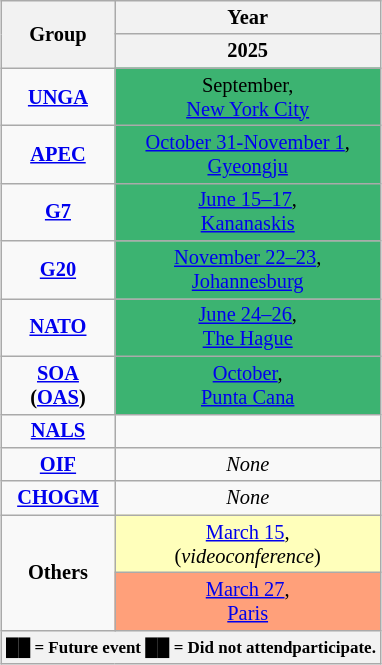<table class="wikitable" style="margin:1em auto; font-size:85%; text-align:center;">
<tr>
<th rowspan="2">Group</th>
<th colspan="10">Year</th>
</tr>
<tr>
<th>2025</th>
</tr>
<tr>
<td><strong><a href='#'>UNGA</a></strong></td>
<td style="background:#3Cb371;">September,<br> <a href='#'>New York City</a></td>
</tr>
<tr>
<td><strong><a href='#'>APEC</a></strong></td>
<td style="background:#3Cb371;"><a href='#'>October 31-November 1</a>,<br> <a href='#'>Gyeongju</a></td>
</tr>
<tr>
<td><strong><a href='#'>G7</a></strong></td>
<td style="background:#3Cb371;"><a href='#'>June 15–17</a>,<br> <a href='#'>Kananaskis</a></td>
</tr>
<tr>
<td><strong><a href='#'>G20</a></strong></td>
<td style="background:#3Cb371;"><a href='#'>November 22–23</a>,<br> <a href='#'>Johannesburg</a></td>
</tr>
<tr>
<td><strong><a href='#'>NATO</a></strong></td>
<td style="background:#3Cb371;"><a href='#'>June 24–26</a>,<br> <a href='#'>The Hague</a></td>
</tr>
<tr>
<td><strong><a href='#'>SOA</a><br>(<a href='#'>OAS</a>)</strong></td>
<td style="background:#3Cb371;"><a href='#'>October</a>,<br> <a href='#'>Punta Cana</a></td>
</tr>
<tr>
<td><strong><a href='#'>NALS</a></strong></td>
<td></td>
</tr>
<tr>
<td><strong><a href='#'>OIF</a></strong></td>
<td><em>None</em></td>
</tr>
<tr>
<td><strong><a href='#'>CHOGM</a></strong></td>
<td><em>None</em></td>
</tr>
<tr>
<td rowspan="2"><strong>Others</strong></td>
<td style="background:#ffb;"><a href='#'>March 15</a>,<br>(<em>videoconference</em>)<br></td>
</tr>
<tr>
<td style="background:#ffa07a;"><a href='#'>March 27</a>,<br> <a href='#'>Paris</a></td>
</tr>
<tr>
<th colspan="6"><small><span>██</span> = Future event <span>██</span> = Did not attendparticipate.</small></th>
</tr>
</table>
